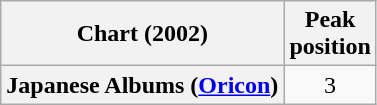<table class="wikitable sortable plainrowheaders" style="text-align:center;">
<tr>
<th scope="col">Chart (2002)</th>
<th scope="col">Peak<br>position</th>
</tr>
<tr>
<th scope="row">Japanese Albums (<a href='#'>Oricon</a>)</th>
<td>3</td>
</tr>
</table>
